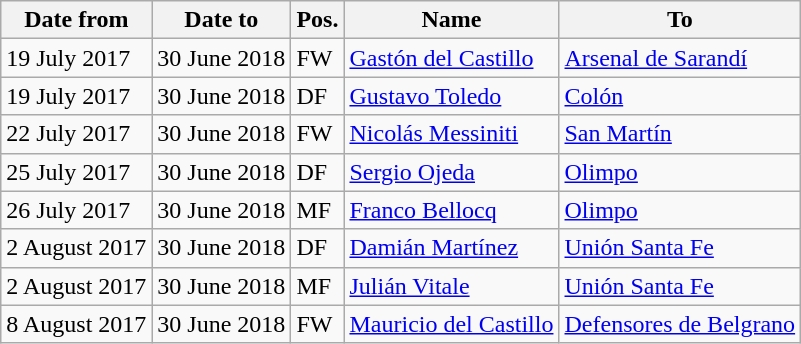<table class="wikitable">
<tr>
<th>Date from</th>
<th>Date to</th>
<th>Pos.</th>
<th>Name</th>
<th>To</th>
</tr>
<tr>
<td>19 July 2017</td>
<td>30 June 2018</td>
<td>FW</td>
<td> <a href='#'>Gastón del Castillo</a></td>
<td> <a href='#'>Arsenal de Sarandí</a></td>
</tr>
<tr>
<td>19 July 2017</td>
<td>30 June 2018</td>
<td>DF</td>
<td> <a href='#'>Gustavo Toledo</a></td>
<td> <a href='#'>Colón</a></td>
</tr>
<tr>
<td>22 July 2017</td>
<td>30 June 2018</td>
<td>FW</td>
<td> <a href='#'>Nicolás Messiniti</a></td>
<td> <a href='#'>San Martín</a></td>
</tr>
<tr>
<td>25 July 2017</td>
<td>30 June 2018</td>
<td>DF</td>
<td> <a href='#'>Sergio Ojeda</a></td>
<td> <a href='#'>Olimpo</a></td>
</tr>
<tr>
<td>26 July 2017</td>
<td>30 June 2018</td>
<td>MF</td>
<td> <a href='#'>Franco Bellocq</a></td>
<td> <a href='#'>Olimpo</a></td>
</tr>
<tr>
<td>2 August 2017</td>
<td>30 June 2018</td>
<td>DF</td>
<td> <a href='#'>Damián Martínez</a></td>
<td> <a href='#'>Unión Santa Fe</a></td>
</tr>
<tr>
<td>2 August 2017</td>
<td>30 June 2018</td>
<td>MF</td>
<td> <a href='#'>Julián Vitale</a></td>
<td> <a href='#'>Unión Santa Fe</a></td>
</tr>
<tr>
<td>8 August 2017</td>
<td>30 June 2018</td>
<td>FW</td>
<td> <a href='#'>Mauricio del Castillo</a></td>
<td> <a href='#'>Defensores de Belgrano</a></td>
</tr>
</table>
